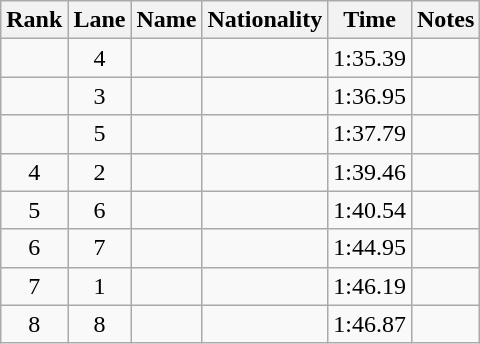<table class="wikitable sortable" style="text-align:center">
<tr>
<th>Rank</th>
<th>Lane</th>
<th>Name</th>
<th>Nationality</th>
<th>Time</th>
<th>Notes</th>
</tr>
<tr>
<td></td>
<td>4</td>
<td align=left></td>
<td align=left></td>
<td>1:35.39</td>
<td><strong></strong></td>
</tr>
<tr>
<td></td>
<td>3</td>
<td align=left></td>
<td align=left></td>
<td>1:36.95</td>
<td></td>
</tr>
<tr>
<td></td>
<td>5</td>
<td align=left></td>
<td align=left></td>
<td>1:37.79</td>
<td></td>
</tr>
<tr>
<td>4</td>
<td>2</td>
<td align=left></td>
<td align=left></td>
<td>1:39.46</td>
<td></td>
</tr>
<tr>
<td>5</td>
<td>6</td>
<td align=left></td>
<td align=left></td>
<td>1:40.54</td>
<td></td>
</tr>
<tr>
<td>6</td>
<td>7</td>
<td align=left></td>
<td align=left></td>
<td>1:44.95</td>
<td></td>
</tr>
<tr>
<td>7</td>
<td>1</td>
<td align=left></td>
<td align=left></td>
<td>1:46.19</td>
<td></td>
</tr>
<tr>
<td>8</td>
<td>8</td>
<td align=left></td>
<td align=left></td>
<td>1:46.87</td>
<td></td>
</tr>
</table>
